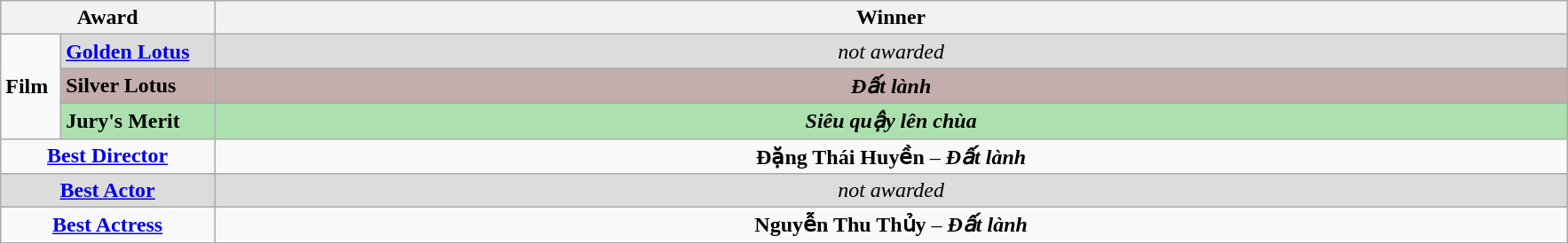<table class=wikitable>
<tr>
<th width="12%" colspan="2">Award</th>
<th width="76%">Winner</th>
</tr>
<tr>
<td rowspan="3"><strong>Film</strong></td>
<td style="background:#DCDCDC"><strong><a href='#'>Golden Lotus</a></strong></td>
<td style="background:#DCDCDC" align=center><em>not awarded</em></td>
</tr>
<tr>
<td style="background:#C4AEAD"><strong>Silver Lotus</strong></td>
<td style="background:#C4AEAD" align=center><strong><em>Đất lành</em></strong></td>
</tr>
<tr>
<td style="background:#ACE1AF"><strong>Jury's Merit</strong></td>
<td style="background:#ACE1AF" align=center><strong><em>Siêu quậy lên chùa</em></strong></td>
</tr>
<tr>
<td colspan="2" align=center><strong><a href='#'>Best Director</a></strong></td>
<td align=center><strong>Đặng Thái Huyền</strong> – <strong><em>Đất lành</em></strong></td>
</tr>
<tr>
<td colspan="2" align=center style="background:#DCDCDC"><strong><a href='#'>Best Actor</a></strong></td>
<td align=center style="background:#DCDCDC"><em>not awarded</em></td>
</tr>
<tr>
<td colspan="2" align=center><strong><a href='#'>Best Actress</a></strong></td>
<td align=center><strong>Nguyễn Thu Thủy</strong> – <strong><em>Đất lành</em></strong></td>
</tr>
</table>
